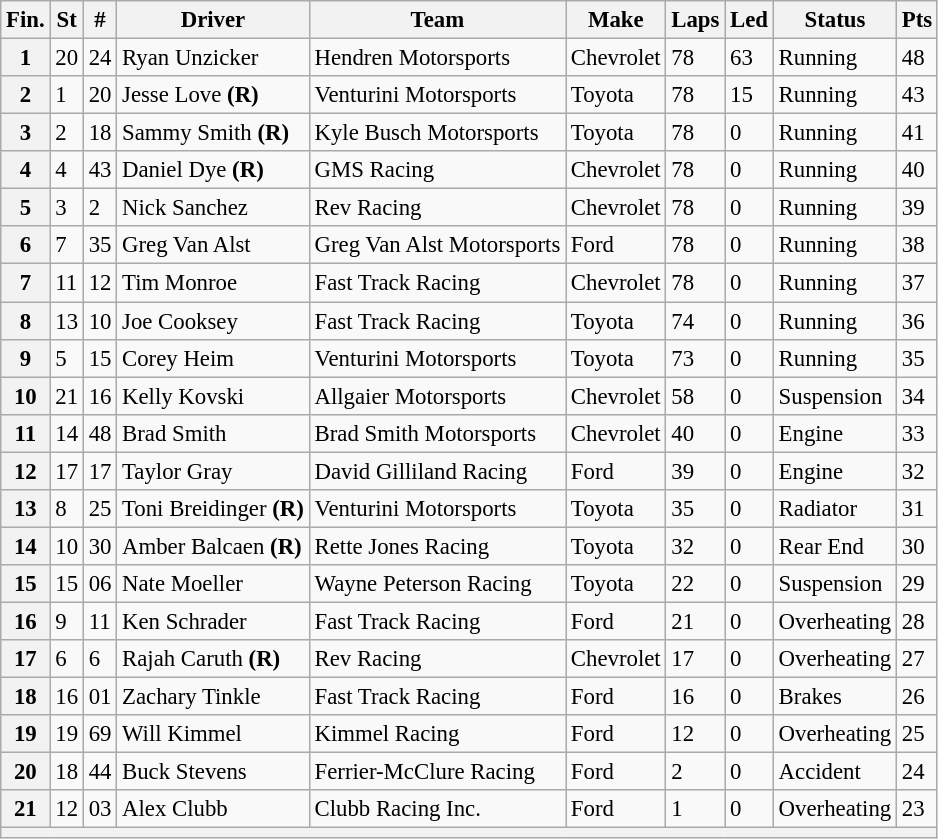<table class="wikitable" style="font-size:95%">
<tr>
<th>Fin.</th>
<th>St</th>
<th>#</th>
<th>Driver</th>
<th>Team</th>
<th>Make</th>
<th>Laps</th>
<th>Led</th>
<th>Status</th>
<th>Pts</th>
</tr>
<tr>
<th>1</th>
<td>20</td>
<td>24</td>
<td>Ryan Unzicker</td>
<td>Hendren Motorsports</td>
<td>Chevrolet</td>
<td>78</td>
<td>63</td>
<td>Running</td>
<td>48</td>
</tr>
<tr>
<th>2</th>
<td>1</td>
<td>20</td>
<td>Jesse Love <strong>(R)</strong></td>
<td>Venturini Motorsports</td>
<td>Toyota</td>
<td>78</td>
<td>15</td>
<td>Running</td>
<td>43</td>
</tr>
<tr>
<th>3</th>
<td>2</td>
<td>18</td>
<td>Sammy Smith <strong>(R)</strong></td>
<td>Kyle Busch Motorsports</td>
<td>Toyota</td>
<td>78</td>
<td>0</td>
<td>Running</td>
<td>41</td>
</tr>
<tr>
<th>4</th>
<td>4</td>
<td>43</td>
<td>Daniel Dye <strong>(R)</strong></td>
<td>GMS Racing</td>
<td>Chevrolet</td>
<td>78</td>
<td>0</td>
<td>Running</td>
<td>40</td>
</tr>
<tr>
<th>5</th>
<td>3</td>
<td>2</td>
<td>Nick Sanchez</td>
<td>Rev Racing</td>
<td>Chevrolet</td>
<td>78</td>
<td>0</td>
<td>Running</td>
<td>39</td>
</tr>
<tr>
<th>6</th>
<td>7</td>
<td>35</td>
<td>Greg Van Alst</td>
<td>Greg Van Alst Motorsports</td>
<td>Ford</td>
<td>78</td>
<td>0</td>
<td>Running</td>
<td>38</td>
</tr>
<tr>
<th>7</th>
<td>11</td>
<td>12</td>
<td>Tim Monroe</td>
<td>Fast Track Racing</td>
<td>Chevrolet</td>
<td>78</td>
<td>0</td>
<td>Running</td>
<td>37</td>
</tr>
<tr>
<th>8</th>
<td>13</td>
<td>10</td>
<td>Joe Cooksey</td>
<td>Fast Track Racing</td>
<td>Toyota</td>
<td>74</td>
<td>0</td>
<td>Running</td>
<td>36</td>
</tr>
<tr>
<th>9</th>
<td>5</td>
<td>15</td>
<td>Corey Heim</td>
<td>Venturini Motorsports</td>
<td>Toyota</td>
<td>73</td>
<td>0</td>
<td>Running</td>
<td>35</td>
</tr>
<tr>
<th>10</th>
<td>21</td>
<td>16</td>
<td>Kelly Kovski</td>
<td>Allgaier Motorsports</td>
<td>Chevrolet</td>
<td>58</td>
<td>0</td>
<td>Suspension</td>
<td>34</td>
</tr>
<tr>
<th>11</th>
<td>14</td>
<td>48</td>
<td>Brad Smith</td>
<td>Brad Smith Motorsports</td>
<td>Chevrolet</td>
<td>40</td>
<td>0</td>
<td>Engine</td>
<td>33</td>
</tr>
<tr>
<th>12</th>
<td>17</td>
<td>17</td>
<td>Taylor Gray</td>
<td>David Gilliland Racing</td>
<td>Ford</td>
<td>39</td>
<td>0</td>
<td>Engine</td>
<td>32</td>
</tr>
<tr>
<th>13</th>
<td>8</td>
<td>25</td>
<td>Toni Breidinger <strong>(R)</strong></td>
<td>Venturini Motorsports</td>
<td>Toyota</td>
<td>35</td>
<td>0</td>
<td>Radiator</td>
<td>31</td>
</tr>
<tr>
<th>14</th>
<td>10</td>
<td>30</td>
<td>Amber Balcaen <strong>(R)</strong></td>
<td>Rette Jones Racing</td>
<td>Toyota</td>
<td>32</td>
<td>0</td>
<td>Rear End</td>
<td>30</td>
</tr>
<tr>
<th>15</th>
<td>15</td>
<td>06</td>
<td>Nate Moeller</td>
<td>Wayne Peterson Racing</td>
<td>Toyota</td>
<td>22</td>
<td>0</td>
<td>Suspension</td>
<td>29</td>
</tr>
<tr>
<th>16</th>
<td>9</td>
<td>11</td>
<td>Ken Schrader</td>
<td>Fast Track Racing</td>
<td>Ford</td>
<td>21</td>
<td>0</td>
<td>Overheating</td>
<td>28</td>
</tr>
<tr>
<th>17</th>
<td>6</td>
<td>6</td>
<td>Rajah Caruth <strong>(R)</strong></td>
<td>Rev Racing</td>
<td>Chevrolet</td>
<td>17</td>
<td>0</td>
<td>Overheating</td>
<td>27</td>
</tr>
<tr>
<th>18</th>
<td>16</td>
<td>01</td>
<td>Zachary Tinkle</td>
<td>Fast Track Racing</td>
<td>Ford</td>
<td>16</td>
<td>0</td>
<td>Brakes</td>
<td>26</td>
</tr>
<tr>
<th>19</th>
<td>19</td>
<td>69</td>
<td>Will Kimmel</td>
<td>Kimmel Racing</td>
<td>Ford</td>
<td>12</td>
<td>0</td>
<td>Overheating</td>
<td>25</td>
</tr>
<tr>
<th>20</th>
<td>18</td>
<td>44</td>
<td>Buck Stevens</td>
<td>Ferrier-McClure Racing</td>
<td>Ford</td>
<td>2</td>
<td>0</td>
<td>Accident</td>
<td>24</td>
</tr>
<tr>
<th>21</th>
<td>12</td>
<td>03</td>
<td>Alex Clubb</td>
<td>Clubb Racing Inc.</td>
<td>Ford</td>
<td>1</td>
<td>0</td>
<td>Overheating</td>
<td>23</td>
</tr>
<tr>
<th colspan="10"></th>
</tr>
</table>
